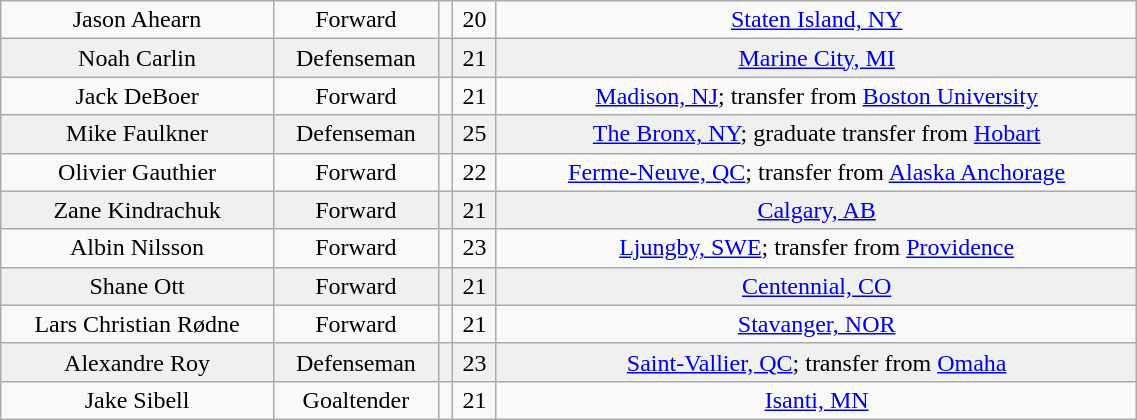<table class="wikitable" width="60%">
<tr align="center" bgcolor="">
<td>Jason Ahearn</td>
<td>Forward</td>
<td></td>
<td>20</td>
<td><a href='#'>Staten Island, NY</a></td>
</tr>
<tr align="center" bgcolor="f0f0f0">
<td>Noah Carlin</td>
<td>Defenseman</td>
<td></td>
<td>21</td>
<td><a href='#'>Marine City, MI</a></td>
</tr>
<tr align="center" bgcolor="">
<td>Jack DeBoer</td>
<td>Forward</td>
<td></td>
<td>21</td>
<td><a href='#'>Madison, NJ</a>; transfer from <a href='#'>Boston University</a></td>
</tr>
<tr align="center" bgcolor="f0f0f0">
<td>Mike Faulkner</td>
<td>Defenseman</td>
<td></td>
<td>25</td>
<td><a href='#'>The Bronx, NY</a>; graduate transfer from <a href='#'>Hobart</a></td>
</tr>
<tr align="center" bgcolor="">
<td>Olivier Gauthier</td>
<td>Forward</td>
<td></td>
<td>22</td>
<td><a href='#'>Ferme-Neuve, QC</a>; transfer from <a href='#'>Alaska Anchorage</a></td>
</tr>
<tr align="center" bgcolor="f0f0f0">
<td>Zane Kindrachuk</td>
<td>Forward</td>
<td></td>
<td>21</td>
<td><a href='#'>Calgary, AB</a></td>
</tr>
<tr align="center" bgcolor="">
<td>Albin Nilsson</td>
<td>Forward</td>
<td></td>
<td>23</td>
<td><a href='#'>Ljungby, SWE</a>; transfer from <a href='#'>Providence</a></td>
</tr>
<tr align="center" bgcolor="f0f0f0">
<td>Shane Ott</td>
<td>Forward</td>
<td></td>
<td>21</td>
<td><a href='#'>Centennial, CO</a></td>
</tr>
<tr align="center" bgcolor="">
<td>Lars Christian Rødne</td>
<td>Forward</td>
<td></td>
<td>21</td>
<td><a href='#'>Stavanger, NOR</a></td>
</tr>
<tr align="center" bgcolor="f0f0f0">
<td>Alexandre Roy</td>
<td>Defenseman</td>
<td></td>
<td>23</td>
<td><a href='#'>Saint-Vallier, QC</a>; transfer from <a href='#'>Omaha</a></td>
</tr>
<tr align="center" bgcolor="">
<td>Jake Sibell</td>
<td>Goaltender</td>
<td></td>
<td>21</td>
<td><a href='#'>Isanti, MN</a></td>
</tr>
</table>
